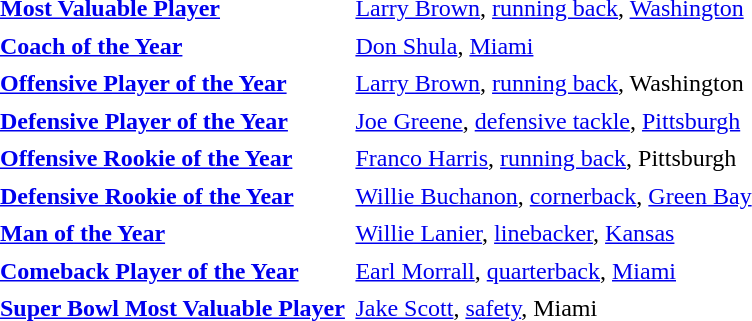<table cellpadding="3" cellspacing="1">
<tr>
<td><strong><a href='#'>Most Valuable Player</a></strong></td>
<td><a href='#'>Larry Brown</a>, <a href='#'>running back</a>, <a href='#'>Washington</a></td>
</tr>
<tr>
<td><strong><a href='#'>Coach of the Year</a></strong></td>
<td><a href='#'>Don Shula</a>, <a href='#'>Miami</a></td>
</tr>
<tr>
<td><strong><a href='#'>Offensive Player of the Year</a></strong></td>
<td><a href='#'>Larry Brown</a>, <a href='#'>running back</a>, Washington</td>
</tr>
<tr>
<td><strong><a href='#'>Defensive Player of the Year</a></strong></td>
<td><a href='#'>Joe Greene</a>, <a href='#'>defensive tackle</a>, <a href='#'>Pittsburgh</a></td>
</tr>
<tr>
<td><strong><a href='#'>Offensive Rookie of the Year</a></strong></td>
<td><a href='#'>Franco Harris</a>, <a href='#'>running back</a>, Pittsburgh</td>
</tr>
<tr>
<td><strong><a href='#'>Defensive Rookie of the Year</a></strong></td>
<td><a href='#'>Willie Buchanon</a>, <a href='#'>cornerback</a>, <a href='#'>Green Bay</a></td>
</tr>
<tr>
<td><strong><a href='#'>Man of the Year</a></strong></td>
<td><a href='#'>Willie Lanier</a>, <a href='#'>linebacker</a>, <a href='#'>Kansas</a></td>
</tr>
<tr>
<td><strong><a href='#'>Comeback Player of the Year</a></strong></td>
<td><a href='#'>Earl Morrall</a>, <a href='#'>quarterback</a>, <a href='#'>Miami</a></td>
</tr>
<tr>
<td><strong><a href='#'>Super Bowl Most Valuable Player</a></strong></td>
<td><a href='#'>Jake Scott</a>, <a href='#'>safety</a>, Miami</td>
</tr>
</table>
